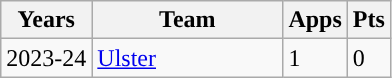<table class="wikitable" style="text-align:left;">
<tr>
<th>Years</th>
<th width=120px>Team</th>
<th>Apps</th>
<th>Pts</th>
</tr>
<tr>
<td>2023-24</td>
<td><a href='#'>Ulster</a></td>
<td>1</td>
<td>0</td>
</tr>
</table>
